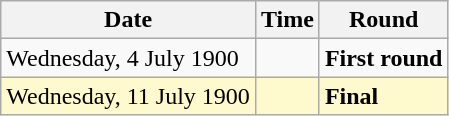<table class="wikitable">
<tr>
<th>Date</th>
<th>Time</th>
<th>Round</th>
</tr>
<tr>
<td>Wednesday, 4 July 1900</td>
<td></td>
<td><strong>First round</strong></td>
</tr>
<tr style=background:lemonchiffon>
<td>Wednesday, 11 July 1900</td>
<td></td>
<td><strong>Final</strong></td>
</tr>
</table>
